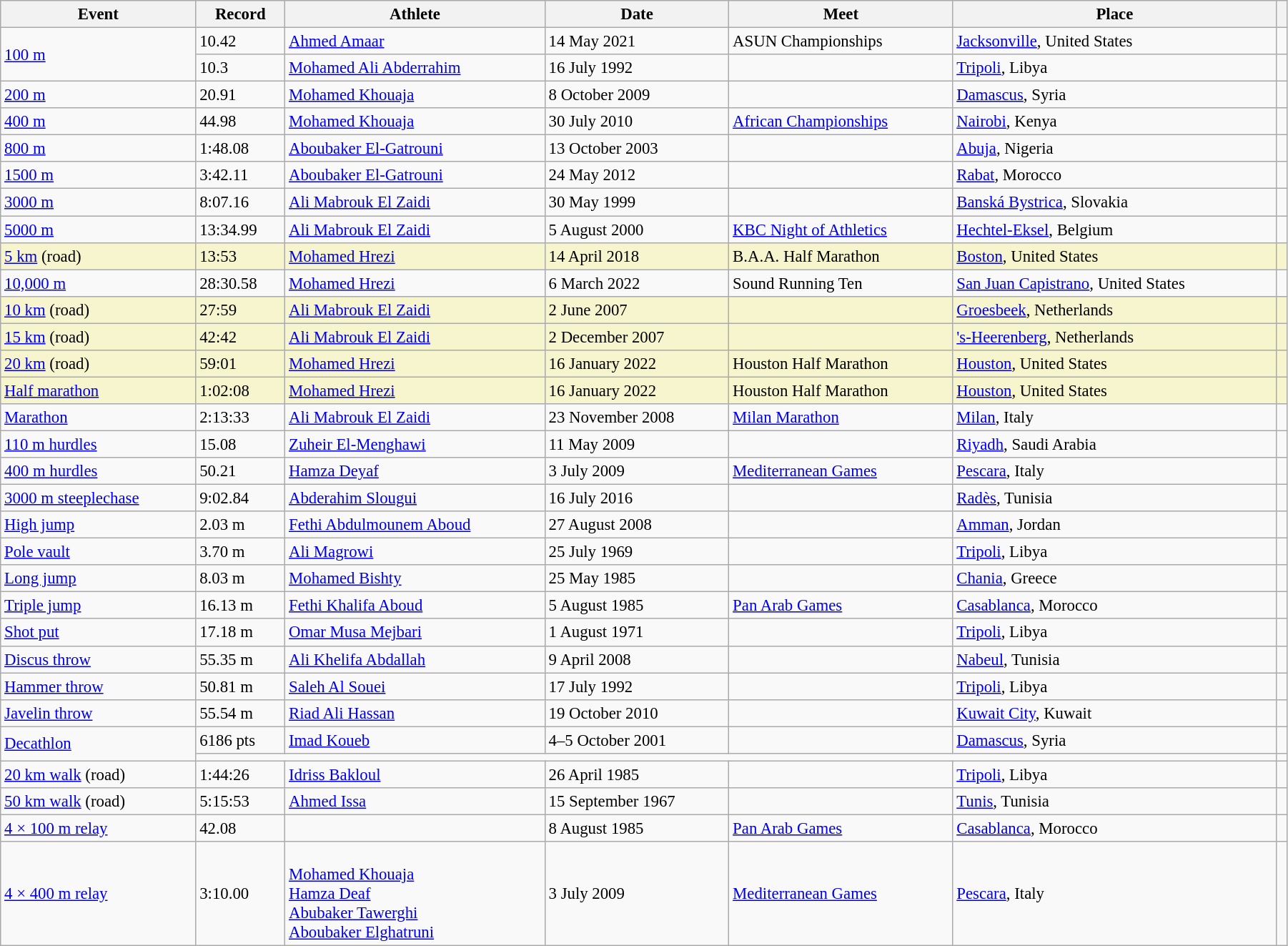<table class="wikitable" style="font-size:95%; width: 95%;">
<tr>
<th>Event</th>
<th>Record</th>
<th>Athlete</th>
<th>Date</th>
<th>Meet</th>
<th>Place</th>
<th></th>
</tr>
<tr>
<td rowspan=2><a href='#'>100 m</a></td>
<td>10.42 </td>
<td><a href='#'>Ahmed Amaar</a></td>
<td>14 May 2021</td>
<td>ASUN Championships</td>
<td><a href='#'>Jacksonville</a>, United States</td>
<td></td>
</tr>
<tr>
<td>10.3 </td>
<td><a href='#'>Mohamed Ali Abderrahim</a></td>
<td>16 July 1992</td>
<td></td>
<td><a href='#'>Tripoli</a>, Libya</td>
<td></td>
</tr>
<tr>
<td><a href='#'>200 m</a></td>
<td>20.91 </td>
<td><a href='#'>Mohamed Khouaja</a></td>
<td>8 October 2009</td>
<td></td>
<td><a href='#'>Damascus</a>, Syria</td>
<td></td>
</tr>
<tr>
<td><a href='#'>400 m</a></td>
<td>44.98</td>
<td><a href='#'>Mohamed Khouaja</a></td>
<td>30 July 2010</td>
<td><a href='#'>African Championships</a></td>
<td><a href='#'>Nairobi</a>, Kenya</td>
<td></td>
</tr>
<tr>
<td><a href='#'>800 m</a></td>
<td>1:48.08</td>
<td><a href='#'>Aboubaker El-Gatrouni</a></td>
<td>13 October 2003</td>
<td></td>
<td><a href='#'>Abuja</a>, Nigeria</td>
<td></td>
</tr>
<tr>
<td><a href='#'>1500 m</a></td>
<td>3:42.11</td>
<td><a href='#'>Aboubaker El-Gatrouni</a></td>
<td>24 May 2012</td>
<td></td>
<td><a href='#'>Rabat</a>, Morocco</td>
<td></td>
</tr>
<tr>
<td><a href='#'>3000 m</a></td>
<td>8:07.16</td>
<td><a href='#'>Ali Mabrouk El Zaidi</a></td>
<td>30 May 1999</td>
<td></td>
<td><a href='#'>Banská Bystrica</a>, Slovakia</td>
<td></td>
</tr>
<tr>
<td><a href='#'>5000 m</a></td>
<td>13:34.99</td>
<td><a href='#'>Ali Mabrouk El Zaidi</a></td>
<td>5 August 2000</td>
<td><a href='#'>KBC Night of Athletics</a></td>
<td><a href='#'>Hechtel-Eksel</a>, Belgium</td>
<td></td>
</tr>
<tr style="background:#f6F5CE;">
<td><a href='#'>5 km</a> (road)</td>
<td>13:53</td>
<td><a href='#'>Mohamed Hrezi</a></td>
<td>14 April 2018</td>
<td>B.A.A. Half Marathon</td>
<td><a href='#'>Boston</a>, United States</td>
<td></td>
</tr>
<tr>
<td><a href='#'>10,000 m</a></td>
<td>28:30.58</td>
<td><a href='#'>Mohamed Hrezi</a></td>
<td>6 March 2022</td>
<td>Sound Running Ten</td>
<td><a href='#'>San Juan Capistrano</a>, United States</td>
<td></td>
</tr>
<tr style="background:#f6F5CE;">
<td><a href='#'>10 km</a> (road)</td>
<td>27:59</td>
<td><a href='#'>Ali Mabrouk El Zaidi</a></td>
<td>2 June 2007</td>
<td></td>
<td><a href='#'>Groesbeek</a>, Netherlands</td>
<td></td>
</tr>
<tr style="background:#f6F5CE;">
<td><a href='#'>15 km</a> (road)</td>
<td>42:42</td>
<td><a href='#'>Ali Mabrouk El Zaidi</a></td>
<td>2 December 2007</td>
<td></td>
<td><a href='#'>'s-Heerenberg</a>, Netherlands</td>
<td></td>
</tr>
<tr style="background:#f6F5CE;">
<td><a href='#'>20 km</a> (road)</td>
<td>59:01</td>
<td><a href='#'>Mohamed Hrezi</a></td>
<td>16 January 2022</td>
<td>Houston Half Marathon</td>
<td><a href='#'>Houston</a>, United States</td>
<td></td>
</tr>
<tr style="background:#f6F5CE;">
<td><a href='#'>Half marathon</a></td>
<td>1:02:08</td>
<td><a href='#'>Mohamed Hrezi</a></td>
<td>16 January 2022</td>
<td>Houston Half Marathon</td>
<td><a href='#'>Houston</a>, United States</td>
<td></td>
</tr>
<tr>
<td><a href='#'>Marathon</a></td>
<td>2:13:33</td>
<td><a href='#'>Ali Mabrouk El Zaidi</a></td>
<td>23 November 2008</td>
<td><a href='#'>Milan Marathon</a></td>
<td><a href='#'>Milan</a>, Italy</td>
<td></td>
</tr>
<tr>
<td><a href='#'>110 m hurdles</a></td>
<td>15.08 </td>
<td><a href='#'>Zuheir El-Menghawi</a></td>
<td>11 May 2009</td>
<td></td>
<td><a href='#'>Riyadh</a>, Saudi Arabia</td>
<td></td>
</tr>
<tr>
<td><a href='#'>400 m hurdles</a></td>
<td>50.21</td>
<td><a href='#'>Hamza Deyaf</a></td>
<td>3 July 2009</td>
<td><a href='#'>Mediterranean Games</a></td>
<td><a href='#'>Pescara</a>, Italy</td>
<td></td>
</tr>
<tr>
<td><a href='#'>3000 m steeplechase</a></td>
<td>9:02.84</td>
<td><a href='#'>Abderahim Slougui</a></td>
<td>16 July 2016</td>
<td></td>
<td><a href='#'>Radès</a>, Tunisia</td>
<td></td>
</tr>
<tr>
<td><a href='#'>High jump</a></td>
<td>2.03 m</td>
<td><a href='#'>Fethi Abdulmounem Aboud</a></td>
<td>27 August 2008</td>
<td></td>
<td><a href='#'>Amman</a>, Jordan</td>
<td></td>
</tr>
<tr>
<td><a href='#'>Pole vault</a></td>
<td>3.70 m</td>
<td><a href='#'>Ali Magrowi</a></td>
<td>25 July 1969</td>
<td></td>
<td><a href='#'>Tripoli</a>, Libya</td>
<td></td>
</tr>
<tr>
<td><a href='#'>Long jump</a></td>
<td>8.03 m </td>
<td><a href='#'>Mohamed Bishty</a></td>
<td>25 May 1985</td>
<td></td>
<td><a href='#'>Chania</a>, Greece</td>
<td></td>
</tr>
<tr>
<td><a href='#'>Triple jump</a></td>
<td>16.13 m</td>
<td><a href='#'>Fethi Khalifa Aboud</a></td>
<td>5 August 1985</td>
<td><a href='#'>Pan Arab Games</a></td>
<td><a href='#'>Casablanca</a>, Morocco</td>
<td></td>
</tr>
<tr>
<td><a href='#'>Shot put</a></td>
<td>17.18 m</td>
<td><a href='#'>Omar Musa Mejbari</a></td>
<td>1 August 1971</td>
<td></td>
<td><a href='#'>Tripoli</a>, Libya</td>
<td></td>
</tr>
<tr>
<td><a href='#'>Discus throw</a></td>
<td>55.35 m</td>
<td><a href='#'>Ali Khelifa Abdallah</a></td>
<td>9 April 2008</td>
<td></td>
<td><a href='#'>Nabeul</a>, Tunisia</td>
<td></td>
</tr>
<tr>
<td><a href='#'>Hammer throw</a></td>
<td>50.81 m</td>
<td><a href='#'>Saleh Al Souei</a></td>
<td>17 July 1992</td>
<td></td>
<td><a href='#'>Tripoli</a>, Libya</td>
<td></td>
</tr>
<tr>
<td><a href='#'>Javelin throw</a></td>
<td>55.54 m</td>
<td><a href='#'>Riad Ali Hassan</a></td>
<td>19 October 2010</td>
<td></td>
<td><a href='#'>Kuwait City</a>, Kuwait</td>
<td></td>
</tr>
<tr>
<td rowspan=2><a href='#'>Decathlon</a></td>
<td>6186 pts </td>
<td><a href='#'>Imad Koueb</a></td>
<td>4–5 October 2001</td>
<td></td>
<td><a href='#'>Damascus</a>, Syria</td>
<td></td>
</tr>
<tr>
<td colspan=5></td>
<td></td>
</tr>
<tr>
<td><a href='#'>20 km walk</a> (road)</td>
<td>1:44:26</td>
<td><a href='#'>Idriss Bakloul</a></td>
<td>26 April 1985</td>
<td></td>
<td><a href='#'>Tripoli</a>, Libya</td>
<td></td>
</tr>
<tr>
<td><a href='#'>50 km walk</a> (road)</td>
<td>5:15:53</td>
<td><a href='#'>Ahmed Issa</a></td>
<td>15 September 1967</td>
<td></td>
<td><a href='#'>Tunis</a>, Tunisia</td>
<td></td>
</tr>
<tr>
<td><a href='#'>4 × 100 m relay</a></td>
<td>42.08</td>
<td></td>
<td>8 August 1985</td>
<td><a href='#'>Pan Arab Games</a></td>
<td><a href='#'>Casablanca</a>, Morocco</td>
<td></td>
</tr>
<tr>
<td><a href='#'>4 × 400 m relay</a></td>
<td>3:10.00</td>
<td><br><a href='#'>Mohamed Khouaja</a><br><a href='#'>Hamza Deaf</a><br><a href='#'>Abubaker Tawerghi</a><br><a href='#'>Aboubaker Elghatruni</a></td>
<td>3 July 2009</td>
<td><a href='#'>Mediterranean Games</a></td>
<td><a href='#'>Pescara</a>, Italy</td>
<td></td>
</tr>
</table>
